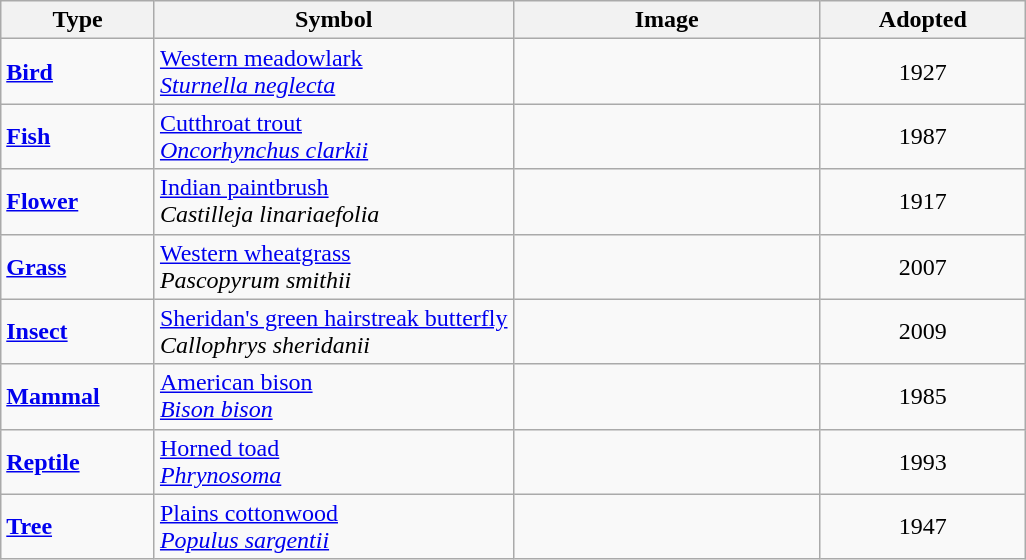<table class="wikitable">
<tr>
<th width=15%>Type</th>
<th width=35%>Symbol</th>
<th width=30%>Image</th>
<th width=20%>Adopted</th>
</tr>
<tr>
<td><strong><a href='#'>Bird</a></strong></td>
<td><a href='#'>Western meadowlark</a><br><em><a href='#'>Sturnella neglecta</a></em></td>
<td align=center></td>
<td align=center>1927</td>
</tr>
<tr>
<td><strong><a href='#'>Fish</a></strong></td>
<td><a href='#'>Cutthroat trout</a><br><em><a href='#'>Oncorhynchus clarkii</a></em></td>
<td align=center></td>
<td align=center>1987</td>
</tr>
<tr>
<td><strong><a href='#'>Flower</a></strong></td>
<td><a href='#'>Indian paintbrush</a><br><em>Castilleja linariaefolia</em></td>
<td align=center></td>
<td align=center>1917</td>
</tr>
<tr>
<td><strong><a href='#'>Grass</a></strong></td>
<td><a href='#'>Western wheatgrass</a><br><em>Pascopyrum smithii</em></td>
<td align=center></td>
<td align=center>2007</td>
</tr>
<tr>
<td><strong><a href='#'>Insect</a></strong></td>
<td><a href='#'>Sheridan's green hairstreak butterfly</a><br><em>Callophrys sheridanii</em></td>
<td align=center></td>
<td align=center>2009</td>
</tr>
<tr>
<td><strong><a href='#'>Mammal</a></strong></td>
<td><a href='#'>American bison</a><br><em><a href='#'>Bison bison</a></em></td>
<td align=center></td>
<td align=center>1985</td>
</tr>
<tr>
<td><strong><a href='#'>Reptile</a></strong></td>
<td><a href='#'>Horned toad</a><br><em><a href='#'>Phrynosoma</a></em></td>
<td align=center></td>
<td align=center>1993</td>
</tr>
<tr>
<td><strong><a href='#'>Tree</a></strong></td>
<td><a href='#'>Plains cottonwood</a><br><em><a href='#'>Populus sargentii</a></em></td>
<td align=center></td>
<td align=center>1947</td>
</tr>
</table>
